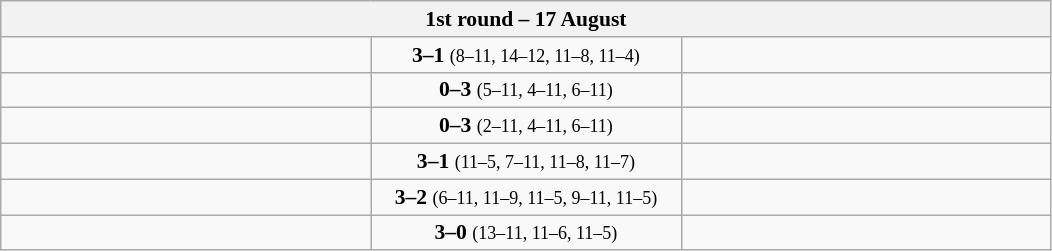<table class="wikitable" style="text-align: center; font-size:90% ">
<tr>
<th colspan=3>1st round – 17 August</th>
</tr>
<tr>
<td align=left width="240"><strong></strong></td>
<td align=center width="200"><strong>3–1</strong> <small>(8–11, 14–12, 11–8, 11–4)</small></td>
<td align=left width="240"></td>
</tr>
<tr>
<td align=left></td>
<td align=center><strong>0–3</strong> <small>(5–11, 4–11, 6–11)</small></td>
<td align=left><strong> </strong></td>
</tr>
<tr>
<td align=left></td>
<td align=center><strong>0–3</strong> <small>(2–11, 4–11, 6–11)</small></td>
<td align=left><strong> </strong></td>
</tr>
<tr>
<td align=left><strong></strong></td>
<td align=center><strong>3–1</strong> <small>(11–5, 7–11, 11–8, 11–7)</small></td>
<td align=left></td>
</tr>
<tr>
<td align=left><strong></strong></td>
<td align=center><strong>3–2</strong> <small>(6–11, 11–9, 11–5, 9–11, 11–5)</small></td>
<td align=left></td>
</tr>
<tr>
<td align=left><strong></strong></td>
<td align=center><strong>3–0</strong> <small>(13–11, 11–6, 11–5)</small></td>
<td align=left></td>
</tr>
</table>
